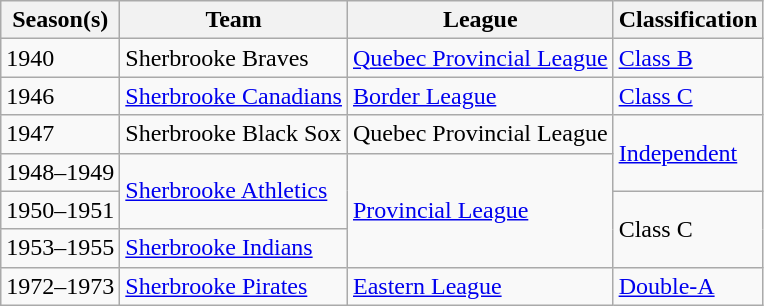<table class="wikitable">
<tr>
<th>Season(s)</th>
<th>Team</th>
<th>League</th>
<th>Classification</th>
</tr>
<tr>
<td>1940</td>
<td>Sherbrooke Braves</td>
<td><a href='#'>Quebec Provincial League</a></td>
<td><a href='#'>Class B</a></td>
</tr>
<tr>
<td>1946</td>
<td><a href='#'>Sherbrooke Canadians</a></td>
<td><a href='#'>Border League</a></td>
<td><a href='#'>Class C</a></td>
</tr>
<tr>
<td>1947</td>
<td>Sherbrooke Black Sox</td>
<td>Quebec Provincial League</td>
<td rowspan=2><a href='#'>Independent</a></td>
</tr>
<tr>
<td>1948–1949</td>
<td rowspan=2><a href='#'>Sherbrooke Athletics</a></td>
<td rowspan=3><a href='#'>Provincial League</a></td>
</tr>
<tr>
<td>1950–1951</td>
<td rowspan=2>Class C</td>
</tr>
<tr>
<td>1953–1955</td>
<td><a href='#'>Sherbrooke Indians</a></td>
</tr>
<tr>
<td>1972–1973</td>
<td><a href='#'>Sherbrooke Pirates</a></td>
<td><a href='#'>Eastern League</a></td>
<td><a href='#'>Double-A</a></td>
</tr>
</table>
